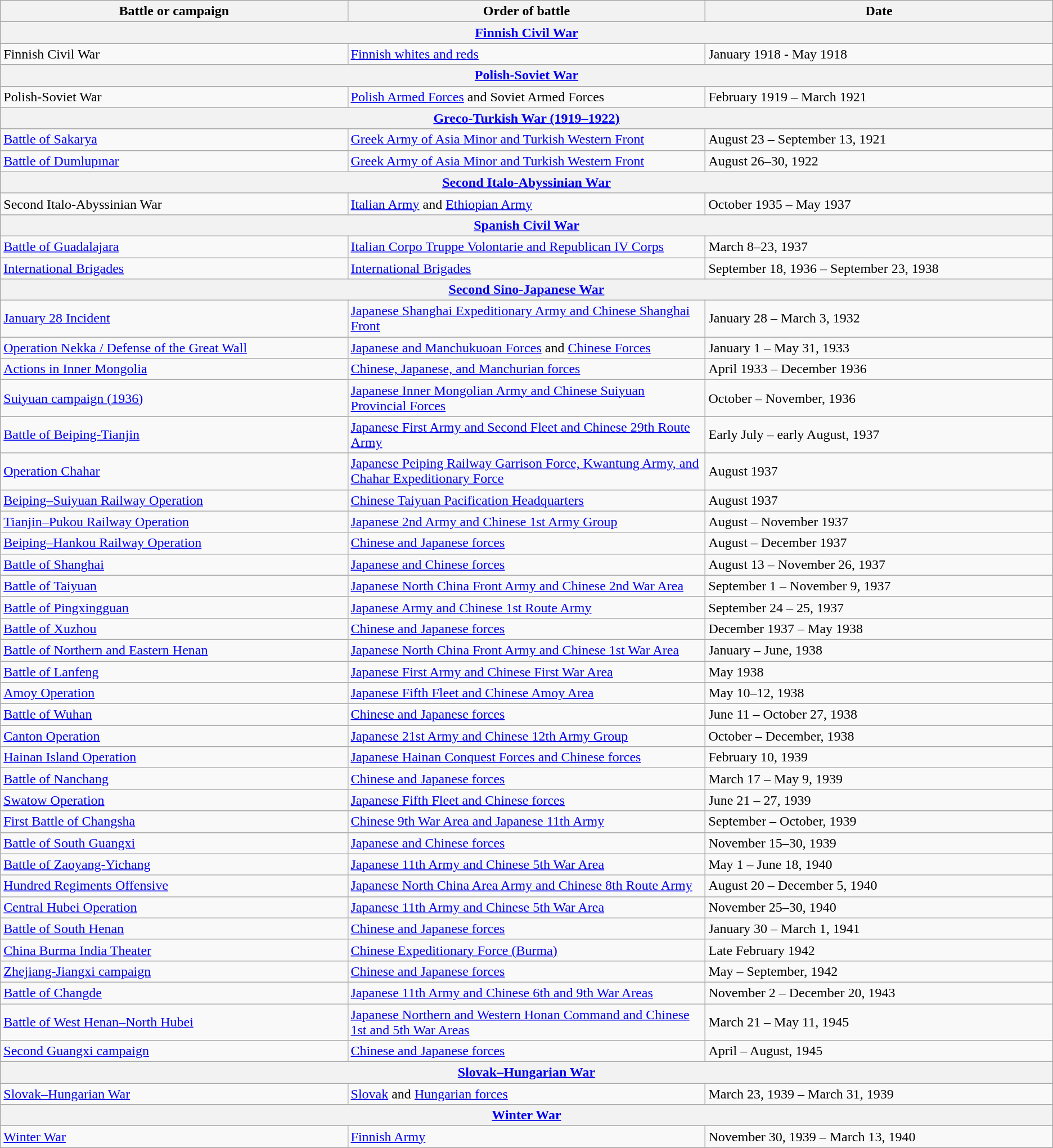<table class="wikitable">
<tr>
<th style="width: 33%;">Battle or campaign</th>
<th style="width: 34%;">Order of battle</th>
<th style="width: 33%;">Date</th>
</tr>
<tr>
<th colspan=3 align="center"><a href='#'>Finnish Civil War</a></th>
</tr>
<tr>
<td>Finnish Civil War</td>
<td><a href='#'>Finnish whites and reds</a></td>
<td>January 1918 - May 1918</td>
</tr>
<tr>
<th colspan=3 align="center"><a href='#'>Polish-Soviet War</a></th>
</tr>
<tr>
<td>Polish-Soviet War</td>
<td><a href='#'>Polish Armed Forces</a> and Soviet Armed Forces</td>
<td>February 1919 – March 1921</td>
</tr>
<tr>
<th colspan=3 align="center"><a href='#'>Greco-Turkish War (1919–1922)</a></th>
</tr>
<tr>
<td><a href='#'>Battle of Sakarya</a></td>
<td><a href='#'>Greek Army of Asia Minor and Turkish Western Front</a></td>
<td>August 23 – September 13, 1921</td>
</tr>
<tr>
<td><a href='#'>Battle of Dumlupınar</a></td>
<td><a href='#'>Greek Army of Asia Minor and Turkish Western Front</a></td>
<td>August 26–30, 1922</td>
</tr>
<tr>
<th colspan=3 align="center"><a href='#'>Second Italo-Abyssinian War</a></th>
</tr>
<tr>
<td>Second Italo-Abyssinian War</td>
<td><a href='#'>Italian Army</a> and <a href='#'>Ethiopian Army</a></td>
<td>October 1935 – May 1937</td>
</tr>
<tr>
<th colspan=3 align="center"><a href='#'>Spanish Civil War</a></th>
</tr>
<tr>
<td><a href='#'>Battle of Guadalajara</a></td>
<td><a href='#'>Italian Corpo Truppe Volontarie and Republican IV Corps</a></td>
<td>March 8–23, 1937</td>
</tr>
<tr>
<td><a href='#'>International Brigades</a></td>
<td><a href='#'>International Brigades</a></td>
<td>September 18, 1936 – September 23, 1938</td>
</tr>
<tr>
<th colspan=3 align="center"><a href='#'>Second Sino-Japanese War</a></th>
</tr>
<tr>
<td><a href='#'>January 28 Incident</a></td>
<td><a href='#'>Japanese Shanghai Expeditionary Army and Chinese Shanghai Front</a></td>
<td>January 28 – March 3, 1932</td>
</tr>
<tr>
<td><a href='#'>Operation Nekka / Defense of the Great Wall</a></td>
<td><a href='#'>Japanese and Manchukuoan Forces</a> and <a href='#'>Chinese Forces</a></td>
<td>January 1 – May 31, 1933</td>
</tr>
<tr>
<td><a href='#'>Actions in Inner Mongolia</a></td>
<td><a href='#'>Chinese, Japanese, and Manchurian forces</a></td>
<td>April 1933 – December 1936</td>
</tr>
<tr>
<td><a href='#'>Suiyuan campaign (1936)</a></td>
<td><a href='#'>Japanese Inner Mongolian Army and Chinese Suiyuan Provincial Forces</a></td>
<td>October – November, 1936</td>
</tr>
<tr>
<td><a href='#'>Battle of Beiping-Tianjin</a></td>
<td><a href='#'>Japanese First Army and Second Fleet and Chinese 29th Route Army</a></td>
<td>Early July – early August, 1937</td>
</tr>
<tr>
<td><a href='#'>Operation Chahar</a></td>
<td><a href='#'>Japanese Peiping Railway Garrison Force, Kwantung Army, and Chahar Expeditionary Force</a></td>
<td>August 1937</td>
</tr>
<tr>
<td><a href='#'>Beiping–Suiyuan Railway Operation</a></td>
<td><a href='#'>Chinese Taiyuan Pacification Headquarters</a></td>
<td>August 1937</td>
</tr>
<tr>
<td><a href='#'>Tianjin–Pukou Railway Operation</a></td>
<td><a href='#'>Japanese 2nd Army and Chinese 1st Army Group</a></td>
<td>August – November 1937</td>
</tr>
<tr>
<td><a href='#'>Beiping–Hankou Railway Operation</a></td>
<td><a href='#'>Chinese and Japanese forces</a></td>
<td>August – December 1937</td>
</tr>
<tr>
<td><a href='#'>Battle of Shanghai</a></td>
<td><a href='#'>Japanese and Chinese forces</a></td>
<td>August 13 – November 26, 1937</td>
</tr>
<tr>
<td><a href='#'>Battle of Taiyuan</a></td>
<td><a href='#'>Japanese North China Front Army and Chinese 2nd War Area</a></td>
<td>September 1 – November 9, 1937</td>
</tr>
<tr>
<td><a href='#'>Battle of Pingxingguan</a></td>
<td><a href='#'>Japanese Army and Chinese 1st Route Army</a></td>
<td>September 24 – 25, 1937</td>
</tr>
<tr>
<td><a href='#'>Battle of Xuzhou</a></td>
<td><a href='#'>Chinese and Japanese forces</a></td>
<td>December 1937 – May 1938</td>
</tr>
<tr>
<td><a href='#'>Battle of Northern and Eastern Henan</a></td>
<td><a href='#'>Japanese North China Front Army and Chinese 1st War Area</a></td>
<td>January – June, 1938</td>
</tr>
<tr>
<td><a href='#'>Battle of Lanfeng</a></td>
<td><a href='#'>Japanese First Army and Chinese First War Area</a></td>
<td>May 1938</td>
</tr>
<tr>
<td><a href='#'>Amoy Operation</a></td>
<td><a href='#'>Japanese Fifth Fleet and Chinese Amoy Area</a></td>
<td>May 10–12, 1938</td>
</tr>
<tr>
<td><a href='#'>Battle of Wuhan</a></td>
<td><a href='#'>Chinese and Japanese forces</a></td>
<td>June 11 – October 27, 1938</td>
</tr>
<tr>
<td><a href='#'>Canton Operation</a></td>
<td><a href='#'>Japanese 21st Army and Chinese 12th Army Group</a></td>
<td>October – December, 1938</td>
</tr>
<tr>
<td><a href='#'>Hainan Island Operation</a></td>
<td><a href='#'>Japanese Hainan Conquest Forces and Chinese forces</a></td>
<td>February 10, 1939</td>
</tr>
<tr>
<td><a href='#'>Battle of Nanchang</a></td>
<td><a href='#'>Chinese and Japanese forces</a></td>
<td>March 17 – May 9, 1939</td>
</tr>
<tr>
<td><a href='#'>Swatow Operation</a></td>
<td><a href='#'>Japanese Fifth Fleet and Chinese forces</a></td>
<td>June 21 – 27, 1939</td>
</tr>
<tr>
<td><a href='#'>First Battle of Changsha</a></td>
<td><a href='#'>Chinese 9th War Area and Japanese 11th Army</a></td>
<td>September – October, 1939</td>
</tr>
<tr>
<td><a href='#'>Battle of South Guangxi</a></td>
<td><a href='#'>Japanese and Chinese forces</a></td>
<td>November 15–30, 1939</td>
</tr>
<tr>
<td><a href='#'>Battle of Zaoyang-Yichang</a></td>
<td><a href='#'>Japanese 11th Army and Chinese 5th War Area</a></td>
<td>May 1 – June 18, 1940</td>
</tr>
<tr>
<td><a href='#'>Hundred Regiments Offensive</a></td>
<td><a href='#'>Japanese North China Area Army and Chinese 8th Route Army</a></td>
<td>August 20 – December 5, 1940</td>
</tr>
<tr>
<td><a href='#'>Central Hubei Operation</a></td>
<td><a href='#'>Japanese 11th Army and Chinese 5th War Area</a></td>
<td>November 25–30, 1940</td>
</tr>
<tr>
<td><a href='#'>Battle of South Henan</a></td>
<td><a href='#'>Chinese and Japanese forces</a></td>
<td>January 30 – March 1, 1941</td>
</tr>
<tr>
<td><a href='#'>China Burma India Theater</a></td>
<td><a href='#'>Chinese Expeditionary Force (Burma)</a></td>
<td>Late February 1942</td>
</tr>
<tr>
<td><a href='#'>Zhejiang-Jiangxi campaign</a></td>
<td><a href='#'>Chinese and Japanese forces</a></td>
<td>May – September, 1942</td>
</tr>
<tr>
<td><a href='#'>Battle of Changde</a></td>
<td><a href='#'>Japanese 11th Army and Chinese 6th and 9th War Areas</a></td>
<td>November 2 – December 20, 1943</td>
</tr>
<tr>
<td><a href='#'>Battle of West Henan–North Hubei</a></td>
<td><a href='#'>Japanese Northern and Western Honan Command and Chinese 1st and 5th War Areas</a></td>
<td>March 21 – May 11, 1945</td>
</tr>
<tr>
<td><a href='#'>Second Guangxi campaign</a></td>
<td><a href='#'>Chinese and Japanese forces</a></td>
<td>April – August, 1945</td>
</tr>
<tr>
<th colspan=3 align="center"><a href='#'>Slovak–Hungarian War</a></th>
</tr>
<tr>
<td><a href='#'>Slovak–Hungarian War</a></td>
<td><a href='#'>Slovak</a> and <a href='#'>Hungarian forces</a></td>
<td>March 23, 1939 – March 31, 1939</td>
</tr>
<tr>
<th colspan=3 align="center"><a href='#'>Winter War</a></th>
</tr>
<tr>
<td><a href='#'>Winter War</a></td>
<td><a href='#'>Finnish Army</a></td>
<td>November 30, 1939 – March 13, 1940</td>
</tr>
</table>
